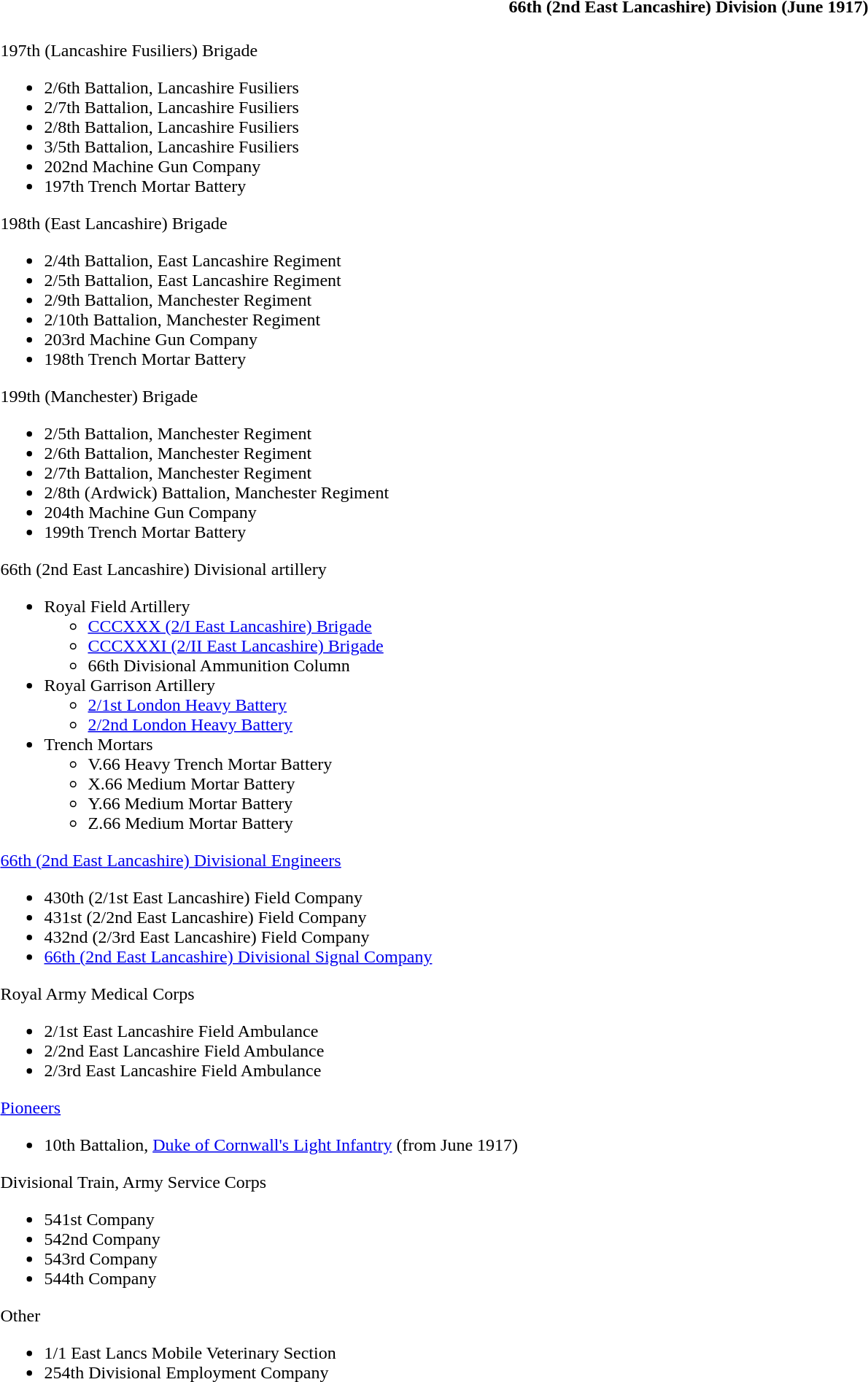<table class="toccolours collapsible collapsed" style="width:100%; background:transparent;">
<tr>
<th colspan=>66th (2nd East Lancashire) Division (June 1917)</th>
</tr>
<tr>
<td colspan="2"><br>197th (Lancashire Fusiliers) Brigade<ul><li>2/6th Battalion, Lancashire Fusiliers</li><li>2/7th Battalion, Lancashire Fusiliers</li><li>2/8th Battalion, Lancashire Fusiliers</li><li>3/5th Battalion, Lancashire Fusiliers</li><li>202nd Machine Gun Company</li><li>197th Trench Mortar Battery</li></ul>198th (East Lancashire) Brigade<ul><li>2/4th Battalion, East Lancashire Regiment</li><li>2/5th Battalion, East Lancashire Regiment</li><li>2/9th Battalion, Manchester Regiment</li><li>2/10th Battalion, Manchester Regiment</li><li>203rd Machine Gun Company</li><li>198th Trench Mortar Battery</li></ul>199th (Manchester) Brigade<ul><li>2/5th Battalion, Manchester Regiment</li><li>2/6th Battalion, Manchester Regiment</li><li>2/7th Battalion, Manchester Regiment</li><li>2/8th (Ardwick) Battalion, Manchester Regiment</li><li>204th Machine Gun Company</li><li>199th Trench Mortar Battery</li></ul>66th (2nd East Lancashire) Divisional artillery<ul><li>Royal Field Artillery<ul><li><a href='#'>CCCXXX (2/I East Lancashire) Brigade</a></li><li><a href='#'>CCCXXXI (2/II East Lancashire) Brigade</a></li><li>66th Divisional Ammunition Column</li></ul></li><li>Royal Garrison Artillery<ul><li><a href='#'>2/1st London Heavy Battery</a></li><li><a href='#'>2/2nd London Heavy Battery</a></li></ul></li><li>Trench Mortars<ul><li>V.66 Heavy Trench Mortar Battery</li><li>X.66 Medium Mortar Battery</li><li>Y.66 Medium Mortar Battery</li><li>Z.66 Medium Mortar Battery</li></ul></li></ul><a href='#'>66th (2nd East Lancashire) Divisional Engineers</a><ul><li>430th (2/1st East Lancashire) Field Company</li><li>431st (2/2nd East Lancashire) Field Company</li><li>432nd (2/3rd East Lancashire) Field Company</li><li><a href='#'>66th (2nd East Lancashire) Divisional Signal Company</a></li></ul>Royal Army Medical Corps<ul><li>2/1st East Lancashire Field Ambulance</li><li>2/2nd East Lancashire Field Ambulance</li><li>2/3rd East Lancashire Field Ambulance</li></ul><a href='#'>Pioneers</a><ul><li>10th Battalion, <a href='#'>Duke of Cornwall's Light Infantry</a> (from June 1917)</li></ul>Divisional Train, Army Service Corps<ul><li>541st Company</li><li>542nd Company</li><li>543rd Company</li><li>544th Company</li></ul>Other<ul><li>1/1 East Lancs Mobile Veterinary Section</li><li>254th Divisional Employment Company</li></ul></td>
</tr>
</table>
